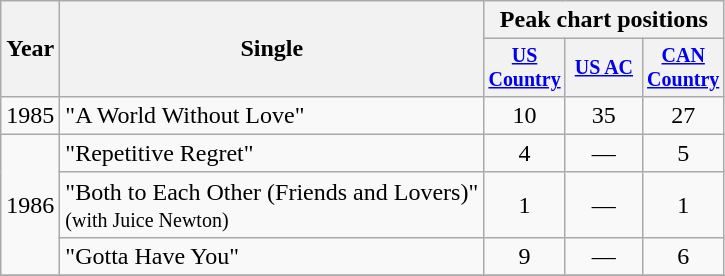<table class="wikitable" style="text-align:center;">
<tr>
<th rowspan="2">Year</th>
<th rowspan="2">Single</th>
<th colspan="3">Peak chart positions</th>
</tr>
<tr style="font-size:smaller;">
<th width="45"><a href='#'>US Country</a></th>
<th width="45"><a href='#'>US AC</a></th>
<th width="45"><a href='#'>CAN Country</a></th>
</tr>
<tr>
<td>1985</td>
<td align="left">"A World Without Love"</td>
<td>10</td>
<td>35</td>
<td>27</td>
</tr>
<tr>
<td rowspan="3">1986</td>
<td align="left">"Repetitive Regret"</td>
<td>4</td>
<td>—</td>
<td>5</td>
</tr>
<tr>
<td align="left">"Both to Each Other (Friends and Lovers)"<br><small>(with Juice Newton)</small></td>
<td>1</td>
<td>—</td>
<td>1</td>
</tr>
<tr>
<td align="left">"Gotta Have You"</td>
<td>9</td>
<td>—</td>
<td>6</td>
</tr>
<tr>
</tr>
</table>
